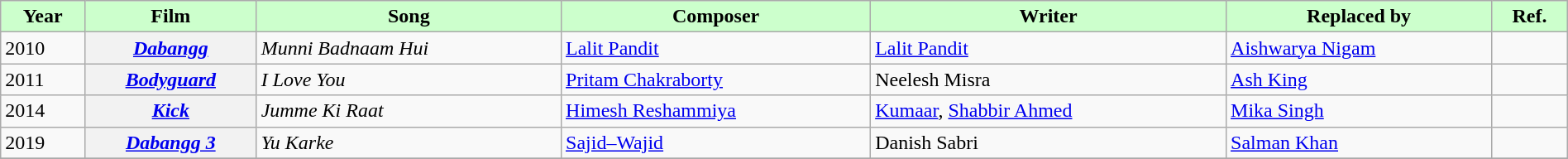<table class="wikitable plainrowheaders" style="width:100%;" textcolor:#000;">
<tr style="background:#cfc; text-align:center;">
<td><strong>Year</strong></td>
<td><strong>Film</strong></td>
<td><strong>Song</strong></td>
<td><strong>Composer</strong></td>
<td><strong>Writer</strong></td>
<td><strong>Replaced by</strong></td>
<td><strong>Ref.</strong></td>
</tr>
<tr>
<td>2010</td>
<th><em><a href='#'>Dabangg</a></em></th>
<td><em>Munni Badnaam Hui</em></td>
<td><a href='#'>Lalit Pandit</a></td>
<td><a href='#'>Lalit Pandit</a></td>
<td><a href='#'>Aishwarya Nigam</a></td>
<td></td>
</tr>
<tr>
<td>2011</td>
<th><em><a href='#'>Bodyguard</a></em></th>
<td><em>I Love You</em></td>
<td><a href='#'>Pritam Chakraborty</a></td>
<td>Neelesh Misra</td>
<td><a href='#'>Ash King</a></td>
<td></td>
</tr>
<tr>
<td>2014</td>
<th><em><a href='#'>Kick</a></em></th>
<td><em>Jumme Ki Raat</em></td>
<td><a href='#'>Himesh Reshammiya</a></td>
<td><a href='#'>Kumaar</a>, <a href='#'>Shabbir Ahmed</a></td>
<td><a href='#'>Mika Singh</a></td>
<td></td>
</tr>
<tr>
<td>2019</td>
<th><em><a href='#'>Dabangg 3</a></em></th>
<td><em>Yu Karke</em></td>
<td><a href='#'>Sajid–Wajid</a></td>
<td>Danish Sabri</td>
<td><a href='#'>Salman Khan</a></td>
<td></td>
</tr>
<tr>
</tr>
</table>
